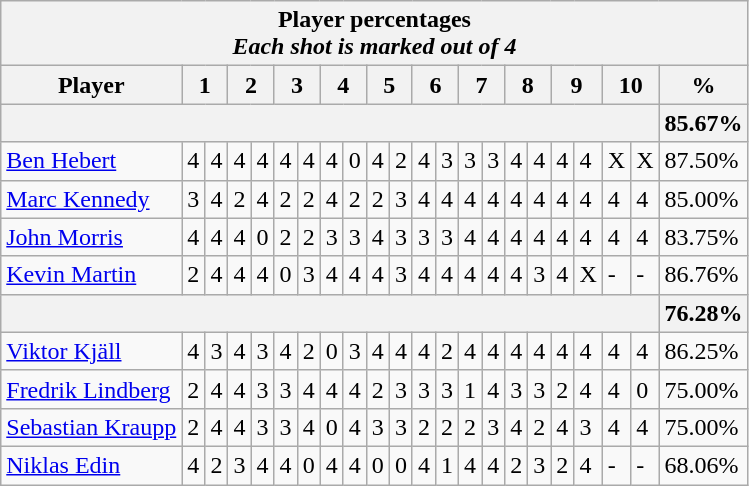<table class="wikitable">
<tr>
<th colspan=22>Player percentages <br> <em>Each shot is marked out of 4</em></th>
</tr>
<tr>
<th>Player</th>
<th colspan=2>1</th>
<th colspan=2>2</th>
<th colspan=2>3</th>
<th colspan=2>4</th>
<th colspan=2>5</th>
<th colspan=2>6</th>
<th colspan=2>7</th>
<th colspan=2>8</th>
<th colspan=2>9</th>
<th colspan=2>10</th>
<th>%</th>
</tr>
<tr>
<th colspan=21></th>
<th>85.67%</th>
</tr>
<tr>
<td><a href='#'>Ben Hebert</a></td>
<td>4</td>
<td>4</td>
<td>4</td>
<td>4</td>
<td>4</td>
<td>4</td>
<td>4</td>
<td>0</td>
<td>4</td>
<td>2</td>
<td>4</td>
<td>3</td>
<td>3</td>
<td>3</td>
<td>4</td>
<td>4</td>
<td>4</td>
<td>4</td>
<td>X</td>
<td>X</td>
<td>87.50%</td>
</tr>
<tr>
<td><a href='#'>Marc Kennedy</a></td>
<td>3</td>
<td>4</td>
<td>2</td>
<td>4</td>
<td>2</td>
<td>2</td>
<td>4</td>
<td>2</td>
<td>2</td>
<td>3</td>
<td>4</td>
<td>4</td>
<td>4</td>
<td>4</td>
<td>4</td>
<td>4</td>
<td>4</td>
<td>4</td>
<td>4</td>
<td>4</td>
<td>85.00%</td>
</tr>
<tr>
<td><a href='#'>John Morris</a></td>
<td>4</td>
<td>4</td>
<td>4</td>
<td>0</td>
<td>2</td>
<td>2</td>
<td>3</td>
<td>3</td>
<td>4</td>
<td>3</td>
<td>3</td>
<td>3</td>
<td>4</td>
<td>4</td>
<td>4</td>
<td>4</td>
<td>4</td>
<td>4</td>
<td>4</td>
<td>4</td>
<td>83.75%</td>
</tr>
<tr>
<td><a href='#'>Kevin Martin</a></td>
<td>2</td>
<td>4</td>
<td>4</td>
<td>4</td>
<td>0</td>
<td>3</td>
<td>4</td>
<td>4</td>
<td>4</td>
<td>3</td>
<td>4</td>
<td>4</td>
<td>4</td>
<td>4</td>
<td>4</td>
<td>3</td>
<td>4</td>
<td>X</td>
<td>-</td>
<td>-</td>
<td>86.76%</td>
</tr>
<tr>
<th colspan=21></th>
<th>76.28%</th>
</tr>
<tr>
<td><a href='#'>Viktor Kjäll</a></td>
<td>4</td>
<td>3</td>
<td>4</td>
<td>3</td>
<td>4</td>
<td>2</td>
<td>0</td>
<td>3</td>
<td>4</td>
<td>4</td>
<td>4</td>
<td>2</td>
<td>4</td>
<td>4</td>
<td>4</td>
<td>4</td>
<td>4</td>
<td>4</td>
<td>4</td>
<td>4</td>
<td>86.25%</td>
</tr>
<tr>
<td><a href='#'>Fredrik Lindberg</a></td>
<td>2</td>
<td>4</td>
<td>4</td>
<td>3</td>
<td>3</td>
<td>4</td>
<td>4</td>
<td>4</td>
<td>2</td>
<td>3</td>
<td>3</td>
<td>3</td>
<td>1</td>
<td>4</td>
<td>3</td>
<td>3</td>
<td>2</td>
<td>4</td>
<td>4</td>
<td>0</td>
<td>75.00%</td>
</tr>
<tr>
<td><a href='#'>Sebastian Kraupp</a></td>
<td>2</td>
<td>4</td>
<td>4</td>
<td>3</td>
<td>3</td>
<td>4</td>
<td>0</td>
<td>4</td>
<td>3</td>
<td>3</td>
<td>2</td>
<td>2</td>
<td>2</td>
<td>3</td>
<td>4</td>
<td>2</td>
<td>4</td>
<td>3</td>
<td>4</td>
<td>4</td>
<td>75.00%</td>
</tr>
<tr>
<td><a href='#'>Niklas Edin</a></td>
<td>4</td>
<td>2</td>
<td>3</td>
<td>4</td>
<td>4</td>
<td>0</td>
<td>4</td>
<td>4</td>
<td>0</td>
<td>0</td>
<td>4</td>
<td>1</td>
<td>4</td>
<td>4</td>
<td>2</td>
<td>3</td>
<td>2</td>
<td>4</td>
<td>-</td>
<td>-</td>
<td>68.06%</td>
</tr>
</table>
